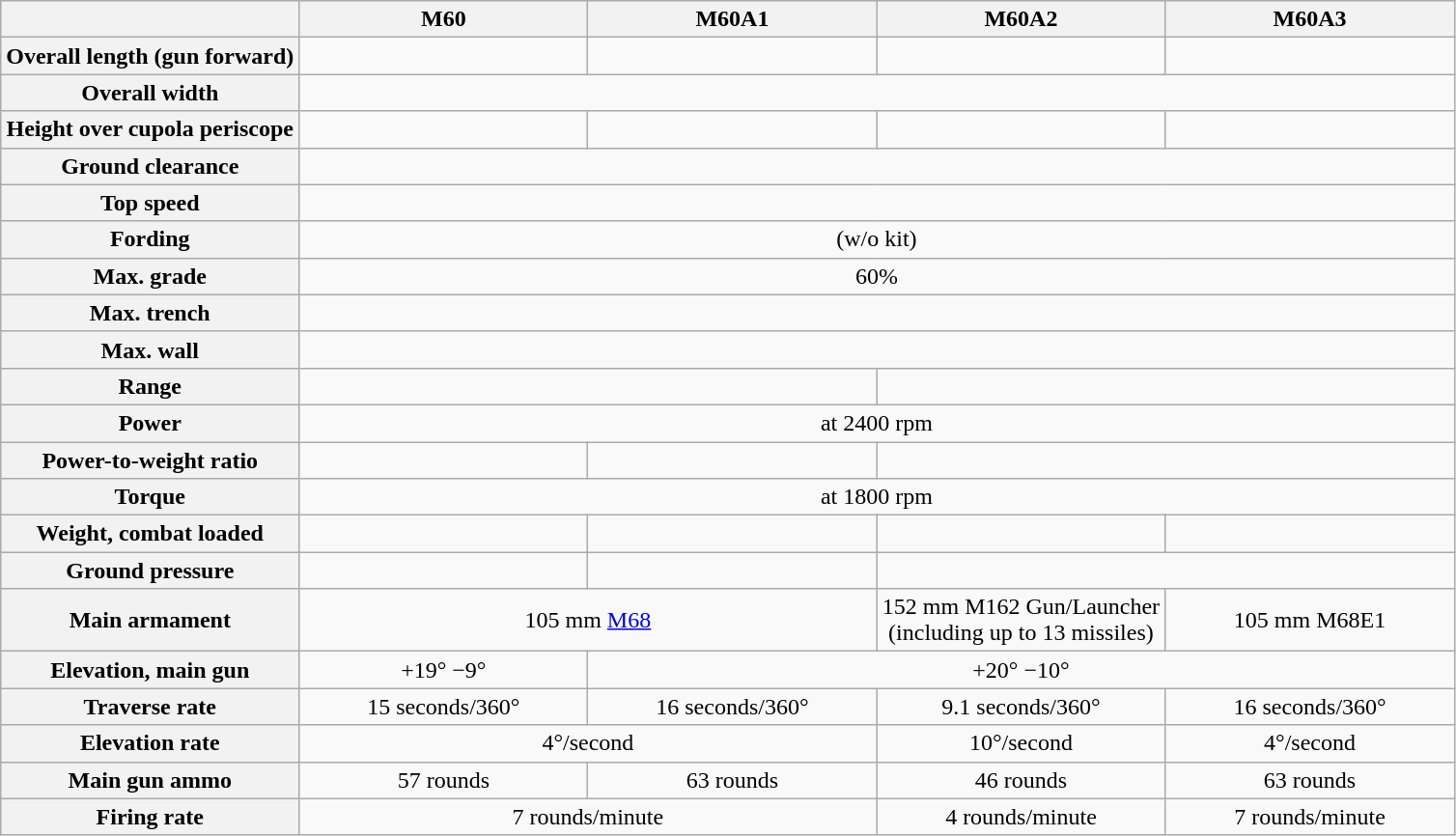<table class="wikitable" style="text-align:center;">
<tr>
<th></th>
<th style=width:12em>M60</th>
<th style=width:12em>M60A1</th>
<th style=width:12em>M60A2</th>
<th style=width:12em>M60A3</th>
</tr>
<tr>
<th>Overall length (gun forward)</th>
<td></td>
<td></td>
<td></td>
<td></td>
</tr>
<tr>
<th>Overall width</th>
<td colspan="4"></td>
</tr>
<tr>
<th>Height over cupola periscope</th>
<td></td>
<td></td>
<td></td>
<td></td>
</tr>
<tr>
<th>Ground clearance</th>
<td colspan="4"></td>
</tr>
<tr>
<th>Top speed</th>
<td colspan="4"></td>
</tr>
<tr>
<th>Fording</th>
<td colspan="4"> (w/o kit)</td>
</tr>
<tr>
<th>Max. grade</th>
<td colspan="4">60%</td>
</tr>
<tr>
<th>Max. trench</th>
<td colspan="4"></td>
</tr>
<tr>
<th>Max. wall</th>
<td colspan="4"></td>
</tr>
<tr>
<th>Range</th>
<td colspan="2"></td>
<td colspan="2"></td>
</tr>
<tr>
<th>Power</th>
<td colspan="4"> at 2400 rpm</td>
</tr>
<tr>
<th>Power-to-weight ratio</th>
<td></td>
<td></td>
<td colspan="2"></td>
</tr>
<tr>
<th>Torque</th>
<td colspan="4"> at 1800 rpm</td>
</tr>
<tr>
<th>Weight, combat loaded</th>
<td></td>
<td></td>
<td></td>
<td></td>
</tr>
<tr>
<th>Ground pressure</th>
<td></td>
<td></td>
<td colspan="2"></td>
</tr>
<tr>
<th>Main armament</th>
<td colspan="2">105 mm <a href='#'>M68</a></td>
<td>152 mm M162 Gun/Launcher (including up to 13 missiles)</td>
<td>105 mm M68E1</td>
</tr>
<tr>
<th>Elevation, main gun</th>
<td>+19° −9°</td>
<td colspan="3">+20° −10°</td>
</tr>
<tr>
<th>Traverse rate</th>
<td>15 seconds/360°</td>
<td>16 seconds/360°</td>
<td>9.1 seconds/360°</td>
<td>16 seconds/360°</td>
</tr>
<tr>
<th>Elevation rate</th>
<td colspan="2">4°/second</td>
<td>10°/second</td>
<td>4°/second</td>
</tr>
<tr>
<th>Main gun ammo</th>
<td>57 rounds</td>
<td>63 rounds</td>
<td>46 rounds</td>
<td>63 rounds</td>
</tr>
<tr>
<th>Firing rate</th>
<td colspan="2">7 rounds/minute</td>
<td>4 rounds/minute</td>
<td>7 rounds/minute</td>
</tr>
</table>
